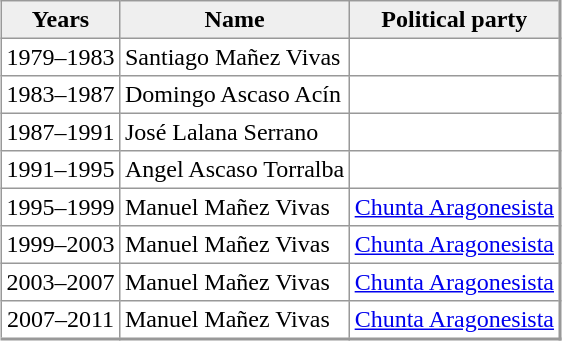<table align="center" rules="all" cellspacing="0" cellpadding="3" style="border: 1px solid #999; border-right: 2px solid #999; border-bottom:2px solid #999">
<tr>
<th style="background:#efefef;">Years</th>
<th style="background:#efefef;">Name</th>
<th style="background:#efefef;">Political party</th>
</tr>
<tr>
<td align="center">1979–1983</td>
<td>Santiago Mañez Vivas</td>
<td></td>
</tr>
<tr>
<td align="center">1983–1987</td>
<td>Domingo Ascaso Acín</td>
<td></td>
</tr>
<tr>
<td align="center">1987–1991</td>
<td>José Lalana Serrano</td>
<td></td>
</tr>
<tr>
<td align="center">1991–1995</td>
<td>Angel Ascaso Torralba</td>
<td></td>
</tr>
<tr>
<td align="center">1995–1999</td>
<td>Manuel Mañez Vivas</td>
<td><a href='#'>Chunta Aragonesista</a></td>
</tr>
<tr>
<td align="center">1999–2003</td>
<td>Manuel Mañez Vivas</td>
<td><a href='#'>Chunta Aragonesista</a></td>
</tr>
<tr>
<td align="center">2003–2007</td>
<td>Manuel Mañez Vivas</td>
<td><a href='#'>Chunta Aragonesista</a></td>
</tr>
<tr>
<td align="center">2007–2011</td>
<td>Manuel Mañez Vivas</td>
<td><a href='#'>Chunta Aragonesista</a></td>
</tr>
</table>
